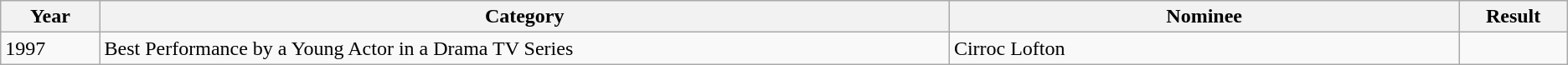<table class="wikitable">
<tr>
<th width="3.5%">Year</th>
<th width="30%">Category</th>
<th width="18%">Nominee</th>
<th width="3.5%">Result</th>
</tr>
<tr>
<td>1997</td>
<td>Best Performance by a Young Actor in a Drama TV Series</td>
<td>Cirroc Lofton</td>
<td></td>
</tr>
</table>
